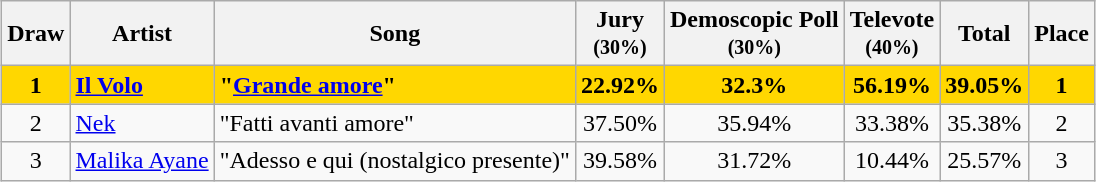<table class="sortable wikitable" style="margin: 1em auto 1em auto; text-align:center">
<tr>
<th>Draw</th>
<th>Artist</th>
<th>Song</th>
<th>Jury<br><small>(30%)</small></th>
<th>Demoscopic Poll<br><small>(30%)</small></th>
<th>Televote<br><small>(40%)</small></th>
<th>Total</th>
<th>Place</th>
</tr>
<tr style="font-weight:bold; background:gold;">
<td>1</td>
<td align="left"><a href='#'>Il Volo</a></td>
<td align="left">"<a href='#'>Grande amore</a>"</td>
<td>22.92%</td>
<td>32.3%</td>
<td>56.19%</td>
<td>39.05%</td>
<td>1</td>
</tr>
<tr>
<td>2</td>
<td align="left"><a href='#'>Nek</a></td>
<td align="left">"Fatti avanti amore"</td>
<td>37.50%</td>
<td>35.94%</td>
<td>33.38%</td>
<td>35.38%</td>
<td>2</td>
</tr>
<tr>
<td>3</td>
<td align="left"><a href='#'>Malika Ayane</a></td>
<td align="left">"Adesso e qui (nostalgico presente)"</td>
<td>39.58%</td>
<td>31.72%</td>
<td>10.44%</td>
<td>25.57%</td>
<td>3</td>
</tr>
</table>
